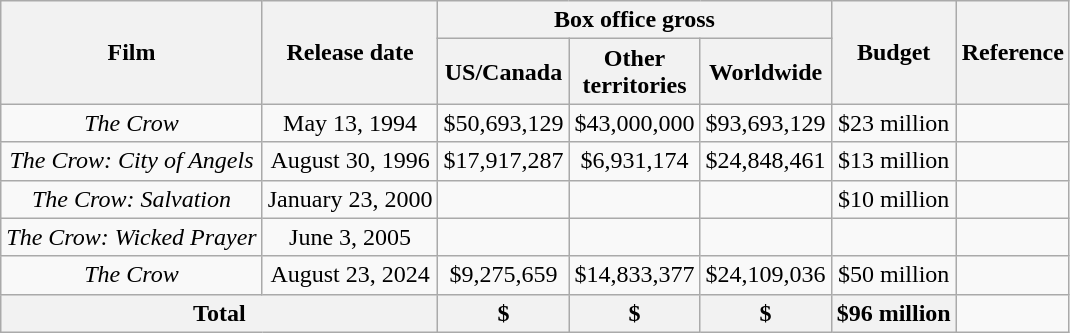<table class="wikitable sortable" border="1" style="text-align: center;">
<tr>
<th rowspan="2">Film</th>
<th rowspan="2">Release date</th>
<th colspan="3">Box office gross</th>
<th rowspan="2">Budget</th>
<th rowspan="2">Reference</th>
</tr>
<tr>
<th>US/Canada</th>
<th>Other <br>territories</th>
<th>Worldwide</th>
</tr>
<tr>
<td><em>The Crow</em></td>
<td>May 13, 1994</td>
<td>$50,693,129</td>
<td>$43,000,000</td>
<td>$93,693,129</td>
<td style="text-align:center;">$23 million</td>
<td style="text-align:center;"></td>
</tr>
<tr>
<td><em>The Crow: City of Angels</em></td>
<td>August 30, 1996</td>
<td>$17,917,287</td>
<td>$6,931,174</td>
<td>$24,848,461</td>
<td style="text-align:center;">$13 million</td>
<td style="text-align:center;"></td>
</tr>
<tr>
<td><em>The Crow: Salvation</em></td>
<td>January 23, 2000</td>
<td></td>
<td></td>
<td></td>
<td style="text-align:center;">$10 million</td>
<td style="text-align:center;"></td>
</tr>
<tr>
<td><em>The Crow: Wicked Prayer</em></td>
<td>June 3, 2005</td>
<td></td>
<td></td>
<td></td>
<td></td>
<td style="text-align:center;"></td>
</tr>
<tr>
<td><em>The Crow</em></td>
<td>August 23, 2024</td>
<td>$9,275,659</td>
<td>$14,833,377</td>
<td>$24,109,036</td>
<td>$50 million</td>
<td style="text-align:center;"></td>
</tr>
<tr>
<th colspan="2">Total</th>
<th>$</th>
<th>$</th>
<th>$</th>
<th>$96 million</th>
<td></td>
</tr>
</table>
